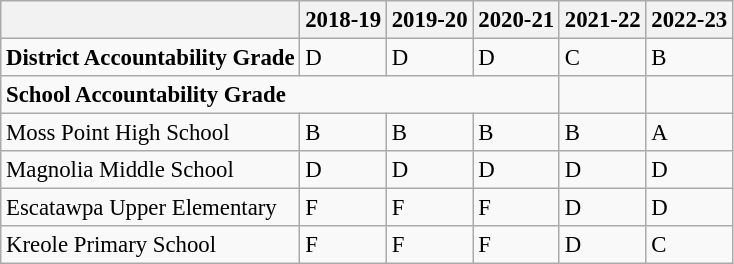<table class="wikitable" style="font-size: 95%;">
<tr>
<th></th>
<th>2018-19</th>
<th>2019-20</th>
<th>2020-21</th>
<th>2021-22</th>
<th>2022-23</th>
</tr>
<tr>
<td align="left"><strong>District Accountability Grade</strong></td>
<td>D</td>
<td>D</td>
<td>D</td>
<td>C</td>
<td>B</td>
</tr>
<tr>
<td colspan="4" align="left"><strong>School Accountability Grade</strong></td>
<td></td>
<td></td>
</tr>
<tr>
<td align="left">Moss Point High School</td>
<td>B</td>
<td>B</td>
<td>B</td>
<td>B</td>
<td>A</td>
</tr>
<tr>
<td align="left">Magnolia Middle School</td>
<td>D</td>
<td>D</td>
<td>D</td>
<td>D</td>
<td>D</td>
</tr>
<tr>
<td align="left">Escatawpa Upper Elementary</td>
<td>F</td>
<td>F</td>
<td>F</td>
<td>D</td>
<td>D</td>
</tr>
<tr>
<td align="left">Kreole Primary School</td>
<td>F</td>
<td>F</td>
<td>F</td>
<td>D</td>
<td>C</td>
</tr>
</table>
